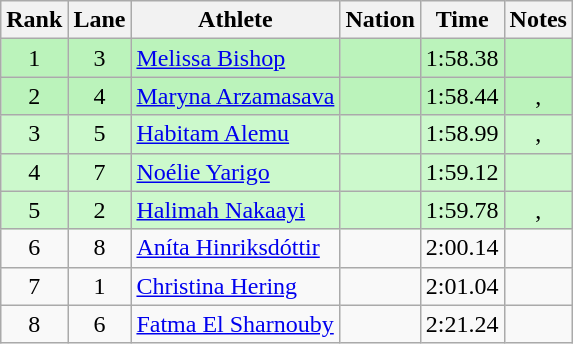<table class="wikitable sortable" style="text-align:center">
<tr>
<th>Rank</th>
<th>Lane</th>
<th>Athlete</th>
<th>Nation</th>
<th>Time</th>
<th>Notes</th>
</tr>
<tr bgcolor=#bbf3bb>
<td>1</td>
<td>3</td>
<td align=left><a href='#'>Melissa Bishop</a></td>
<td align=left></td>
<td>1:58.38</td>
<td></td>
</tr>
<tr bgcolor=#bbf3bb>
<td>2</td>
<td>4</td>
<td align=left><a href='#'>Maryna Arzamasava</a></td>
<td align=left></td>
<td>1:58.44</td>
<td>, </td>
</tr>
<tr bgcolor=#ccf9cc>
<td>3</td>
<td>5</td>
<td align=left><a href='#'>Habitam Alemu</a></td>
<td align=left></td>
<td>1:58.99</td>
<td>, </td>
</tr>
<tr bgcolor=#ccf9cc>
<td>4</td>
<td>7</td>
<td align=left><a href='#'>Noélie Yarigo</a></td>
<td align=left></td>
<td>1:59.12</td>
<td></td>
</tr>
<tr bgcolor=#ccf9cc>
<td>5</td>
<td>2</td>
<td align=left><a href='#'>Halimah Nakaayi</a></td>
<td align=left></td>
<td>1:59.78</td>
<td>, </td>
</tr>
<tr>
<td>6</td>
<td>8</td>
<td align=left><a href='#'>Aníta Hinriksdóttir</a></td>
<td align=left></td>
<td>2:00.14</td>
<td></td>
</tr>
<tr>
<td>7</td>
<td>1</td>
<td align=left><a href='#'>Christina Hering</a></td>
<td align=left></td>
<td>2:01.04</td>
<td></td>
</tr>
<tr>
<td>8</td>
<td>6</td>
<td align=left><a href='#'>Fatma El Sharnouby</a></td>
<td align=left></td>
<td>2:21.24</td>
<td></td>
</tr>
</table>
